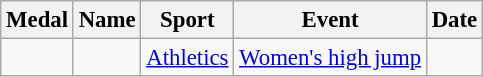<table class="wikitable sortable"  style="font-size:95%">
<tr>
<th>Medal</th>
<th>Name</th>
<th>Sport</th>
<th>Event</th>
<th>Date</th>
</tr>
<tr>
<td></td>
<td></td>
<td><a href='#'>Athletics</a></td>
<td><a href='#'>Women's high jump</a></td>
<td></td>
</tr>
</table>
